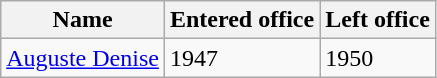<table class="wikitable">
<tr>
<th>Name</th>
<th>Entered office</th>
<th>Left office</th>
</tr>
<tr>
<td><a href='#'>Auguste Denise</a></td>
<td>1947</td>
<td>1950</td>
</tr>
</table>
